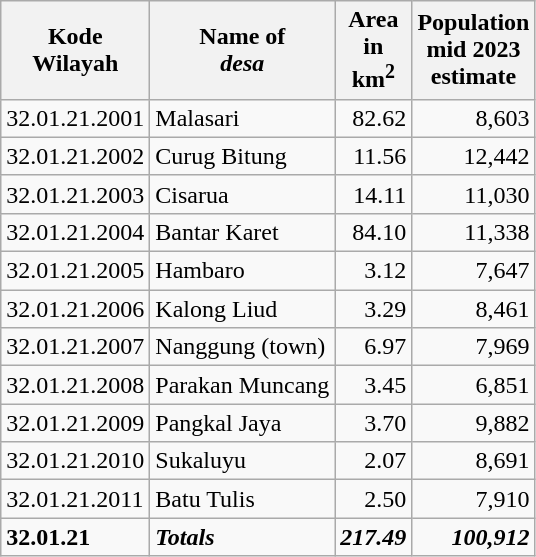<table class="wikitable">
<tr>
<th>Kode <br>Wilayah</th>
<th>Name of <br> <em>desa</em></th>
<th>Area <br>in <br>km<sup>2</sup></th>
<th>Population<br>mid 2023<br>estimate</th>
</tr>
<tr>
<td>32.01.21.2001</td>
<td>Malasari</td>
<td align="right">82.62</td>
<td align="right">8,603</td>
</tr>
<tr>
<td>32.01.21.2002</td>
<td>Curug Bitung</td>
<td align="right">11.56</td>
<td align="right">12,442</td>
</tr>
<tr>
<td>32.01.21.2003</td>
<td>Cisarua</td>
<td align="right">14.11</td>
<td align="right">11,030</td>
</tr>
<tr>
<td>32.01.21.2004</td>
<td>Bantar Karet</td>
<td align="right">84.10</td>
<td align="right">11,338</td>
</tr>
<tr>
<td>32.01.21.2005</td>
<td>Hambaro</td>
<td align="right">3.12</td>
<td align="right">7,647</td>
</tr>
<tr>
<td>32.01.21.2006</td>
<td>Kalong Liud</td>
<td align="right">3.29</td>
<td align="right">8,461</td>
</tr>
<tr>
<td>32.01.21.2007</td>
<td>Nanggung (town)</td>
<td align="right">6.97</td>
<td align="right">7,969</td>
</tr>
<tr>
<td>32.01.21.2008</td>
<td>Parakan Muncang</td>
<td align="right">3.45</td>
<td align="right">6,851</td>
</tr>
<tr>
<td>32.01.21.2009</td>
<td>Pangkal Jaya</td>
<td align="right">3.70</td>
<td align="right">9,882</td>
</tr>
<tr>
<td>32.01.21.2010</td>
<td>Sukaluyu</td>
<td align="right">2.07</td>
<td align="right">8,691</td>
</tr>
<tr>
<td>32.01.21.2011</td>
<td>Batu Tulis</td>
<td align="right">2.50</td>
<td align="right">7,910</td>
</tr>
<tr>
<td><strong>32.01.21</strong></td>
<td><strong><em>Totals</em></strong></td>
<td align="right"><strong><em>217.49</em></strong></td>
<td align="right"><strong><em>100,912</em></strong></td>
</tr>
</table>
